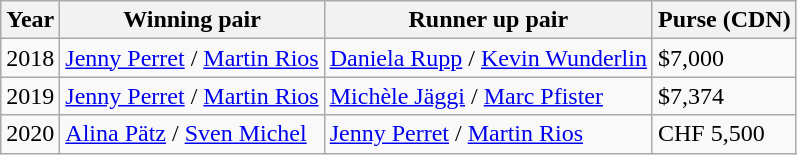<table class="wikitable">
<tr>
<th scope="col">Year</th>
<th scope="col">Winning pair</th>
<th scope="col">Runner up pair</th>
<th scope="col">Purse (CDN)</th>
</tr>
<tr>
<td>2018</td>
<td> <a href='#'>Jenny Perret</a> / <a href='#'>Martin Rios</a></td>
<td> <a href='#'>Daniela Rupp</a> / <a href='#'>Kevin Wunderlin</a></td>
<td>$7,000</td>
</tr>
<tr>
<td>2019</td>
<td> <a href='#'>Jenny Perret</a> / <a href='#'>Martin Rios</a></td>
<td> <a href='#'>Michèle Jäggi</a> / <a href='#'>Marc Pfister</a></td>
<td>$7,374</td>
</tr>
<tr>
<td>2020</td>
<td> <a href='#'>Alina Pätz</a> / <a href='#'>Sven Michel</a></td>
<td> <a href='#'>Jenny Perret</a> / <a href='#'>Martin Rios</a></td>
<td>CHF 5,500</td>
</tr>
</table>
